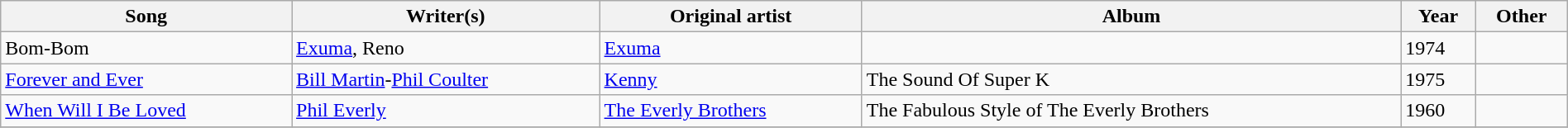<table class="wikitable sortable" style="margin:0.5em auto; clear: both; text-align: left; width:100%">
<tr>
<th>Song</th>
<th>Writer(s)</th>
<th>Original artist</th>
<th>Album</th>
<th>Year</th>
<th>Other</th>
</tr>
<tr>
<td>Bom-Bom</td>
<td><a href='#'>Exuma</a>, Reno</td>
<td><a href='#'>Exuma</a></td>
<td></td>
<td>1974</td>
<td></td>
</tr>
<tr>
<td><a href='#'>Forever and Ever</a></td>
<td><a href='#'>Bill Martin</a>-<a href='#'>Phil Coulter</a></td>
<td><a href='#'>Kenny</a></td>
<td>The Sound Of Super K</td>
<td>1975</td>
<td></td>
</tr>
<tr>
<td><a href='#'>When Will I Be Loved</a></td>
<td><a href='#'>Phil Everly</a></td>
<td><a href='#'>The Everly Brothers</a></td>
<td>The Fabulous Style of The Everly Brothers</td>
<td>1960</td>
<td></td>
</tr>
<tr>
</tr>
</table>
